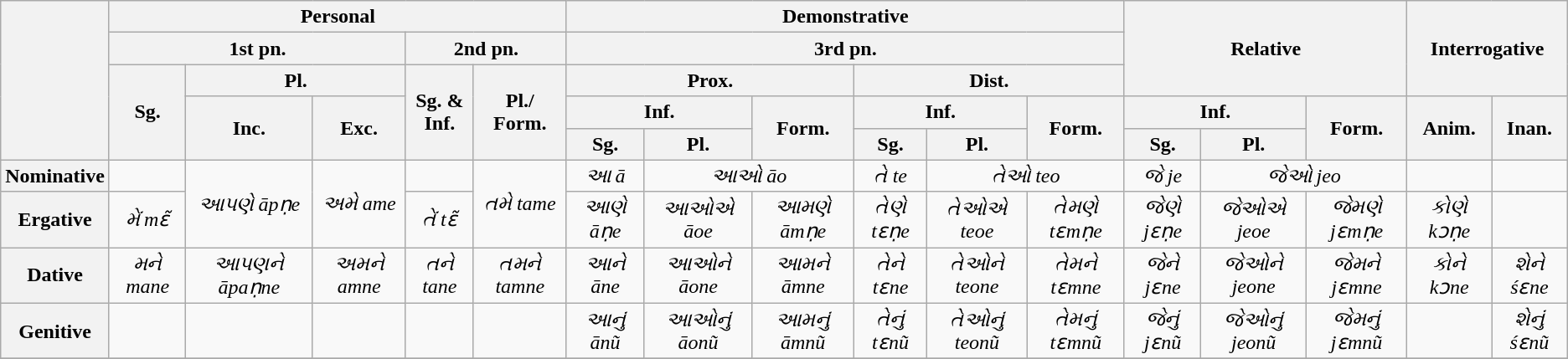<table class="wikitable" style="text-align:center">
<tr>
<th rowspan="5"></th>
<th colspan="5">Personal</th>
<th colspan="6">Demonstrative</th>
<th colspan="3" rowspan="3">Relative</th>
<th colspan="2" rowspan="3">Interrogative</th>
</tr>
<tr>
<th colspan="3">1st pn.</th>
<th colspan="2">2nd pn.</th>
<th colspan="6">3rd pn.</th>
</tr>
<tr>
<th rowspan="3">Sg.</th>
<th colspan="2">Pl.</th>
<th rowspan="3">Sg. &<br>Inf.</th>
<th rowspan="3">Pl./<br>Form.</th>
<th colspan="3">Prox.</th>
<th colspan="3">Dist.</th>
</tr>
<tr>
<th rowspan="2">Inc.</th>
<th rowspan="2">Exc.</th>
<th colspan="2">Inf.</th>
<th rowspan="2">Form.</th>
<th colspan="2">Inf.</th>
<th rowspan="2">Form.</th>
<th colspan="2">Inf.</th>
<th rowspan="2">Form.</th>
<th rowspan="2">Anim.</th>
<th rowspan="2">Inan.</th>
</tr>
<tr>
<th>Sg.</th>
<th>Pl.</th>
<th>Sg.</th>
<th>Pl.</th>
<th>Sg.</th>
<th>Pl.</th>
</tr>
<tr>
<th>Nominative</th>
<td></td>
<td rowspan="2"><em>આપણે āpṇe</em></td>
<td rowspan="2"><em>અમે ame</em></td>
<td></td>
<td rowspan="2"><em>તમે tame</em></td>
<td><em>આ ā</em></td>
<td colspan="2"><em>આઓ āo</em></td>
<td><em>તે te</em></td>
<td colspan="2"><em>તેઓ teo</em></td>
<td><em>જે je</em></td>
<td colspan="2"><em>જેઓ jeo</em></td>
<td></td>
<td></td>
</tr>
<tr>
<th>Ergative</th>
<td><em>મેં mɛ̃</em></td>
<td><em>તેં tɛ̃</em></td>
<td><em>આણે āṇe</em></td>
<td><em>આઓએ āoe</em></td>
<td><em>આમણે āmṇe</em></td>
<td><em>તેણે tɛṇe</em></td>
<td><em>તેઓએ teoe</em></td>
<td><em>તેમણે tɛmṇe</em></td>
<td><em>જેણે jɛṇe</em></td>
<td><em>જેઓએ jeoe</em></td>
<td><em>જેમણે jɛmṇe</em></td>
<td><em>કોણે kɔṇe</em></td>
<td></td>
</tr>
<tr>
<th>Dative</th>
<td><em>મને mane</em></td>
<td><em>આપણને āpaṇne</em></td>
<td><em>અમને amne</em></td>
<td><em>તને tane</em></td>
<td><em>તમને tamne</em></td>
<td><em>આને āne</em></td>
<td><em>આઓને āone</em></td>
<td><em>આમને āmne</em></td>
<td><em>તેને tɛne</em></td>
<td><em>તેઓને teone</em></td>
<td><em>તેમને tɛmne</em></td>
<td><em>જેને jɛne</em></td>
<td><em>જેઓને jeone</em></td>
<td><em>જેમને jɛmne</em></td>
<td><em>કોને kɔne</em></td>
<td><em>શેને śɛne</em></td>
</tr>
<tr>
<th>Genitive</th>
<td></td>
<td></td>
<td></td>
<td></td>
<td></td>
<td><em>આનું ānũ</em></td>
<td><em>આઓનું āonũ</em></td>
<td><em>આમનું āmnũ</em></td>
<td><em>તેનું tɛnũ</em></td>
<td><em>તેઓનું teonũ</em></td>
<td><em>તેમનું tɛmnũ</em></td>
<td><em>જેનું jɛnũ</em></td>
<td><em>જેઓનું jeonũ</em></td>
<td><em>જેમનું jɛmnũ</em></td>
<td></td>
<td><em>શેનું śɛnũ</em></td>
</tr>
<tr>
</tr>
</table>
